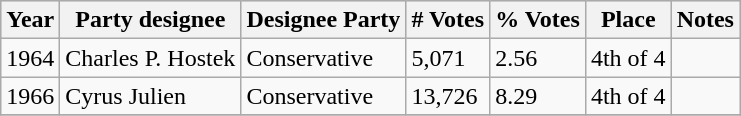<table class=wikitable>
<tr bgcolor=lightgrey>
<th>Year</th>
<th>Party designee</th>
<th>Designee Party</th>
<th># Votes</th>
<th>% Votes</th>
<th>Place</th>
<th>Notes</th>
</tr>
<tr>
<td>1964</td>
<td>Charles P. Hostek</td>
<td>Conservative</td>
<td>5,071</td>
<td>2.56</td>
<td>4th of 4</td>
<td></td>
</tr>
<tr>
<td>1966</td>
<td>Cyrus Julien</td>
<td>Conservative</td>
<td>13,726</td>
<td>8.29</td>
<td>4th of 4</td>
<td></td>
</tr>
<tr>
</tr>
</table>
